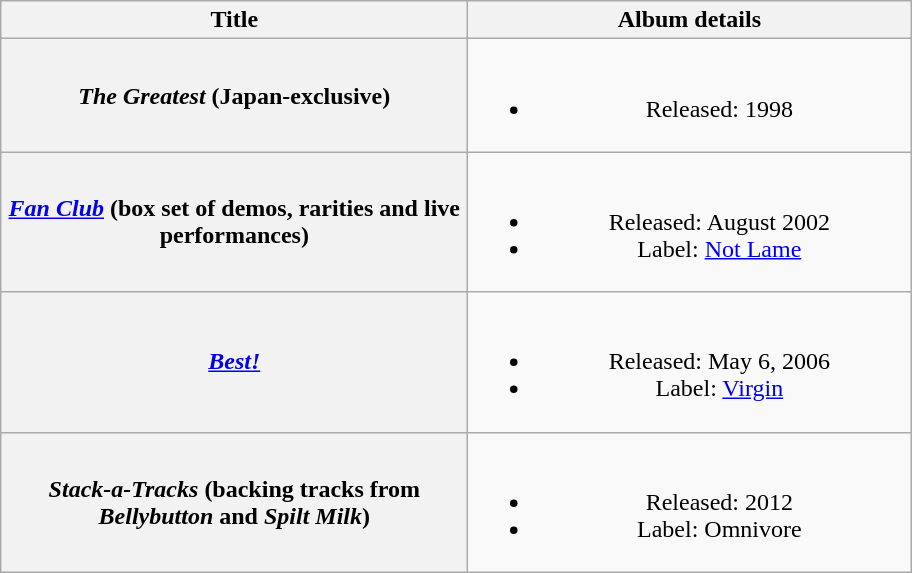<table class="wikitable plainrowheaders" style="text-align:center;">
<tr>
<th scope="col"  style="width:19em;">Title</th>
<th scope="col"  style="width:18em;">Album details</th>
</tr>
<tr>
<th scope="row"><em>The Greatest </em> (Japan-exclusive)</th>
<td><br><ul><li>Released: 1998</li></ul></td>
</tr>
<tr>
<th scope="row"><em><a href='#'>Fan Club</a></em>  (box set of demos, rarities and live performances)</th>
<td><br><ul><li>Released: August 2002</li><li>Label: <a href='#'>Not Lame</a></li></ul></td>
</tr>
<tr>
<th scope="row"><em><a href='#'>Best!</a></em></th>
<td><br><ul><li>Released: May 6, 2006</li><li>Label: <a href='#'>Virgin</a></li></ul></td>
</tr>
<tr>
<th scope="row"><em>Stack-a-Tracks</em> (backing tracks from <em>Bellybutton</em> and <em>Spilt Milk</em>)</th>
<td><br><ul><li>Released: 2012</li><li>Label: Omnivore</li></ul></td>
</tr>
</table>
